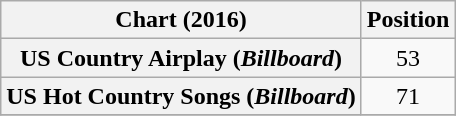<table class="wikitable sortable plainrowheaders" style="text-align:center">
<tr>
<th scope="col">Chart (2016)</th>
<th scope="col">Position</th>
</tr>
<tr>
<th scope="row">US Country Airplay (<em>Billboard</em>)</th>
<td>53</td>
</tr>
<tr>
<th scope="row">US Hot Country Songs (<em>Billboard</em>)</th>
<td>71</td>
</tr>
<tr>
</tr>
</table>
